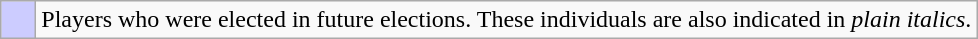<table class="wikitable">
<tr>
<td bgcolor="#ccccff">    </td>
<td>Players who were elected in future elections. These individuals are also indicated in <em>plain italics</em>.</td>
</tr>
</table>
